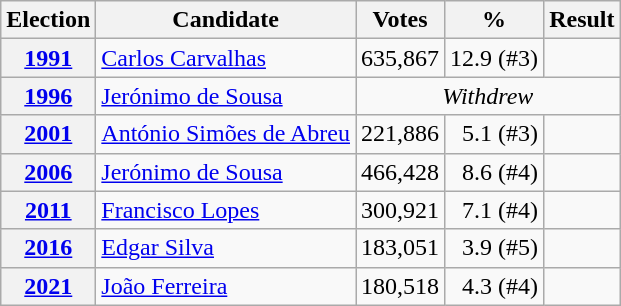<table class=wikitable style=text-align:right>
<tr>
<th>Election</th>
<th>Candidate</th>
<th>Votes</th>
<th>%</th>
<th>Result</th>
</tr>
<tr>
<th><a href='#'>1991</a></th>
<td align="left"><a href='#'>Carlos Carvalhas</a></td>
<td>635,867</td>
<td>12.9 (#3)</td>
<td></td>
</tr>
<tr>
<th><a href='#'>1996</a></th>
<td align="left"><a href='#'>Jerónimo de Sousa</a></td>
<td colspan=3 align="center"><em>Withdrew</em></td>
</tr>
<tr>
<th><a href='#'>2001</a></th>
<td align="left"><a href='#'>António Simões de Abreu</a></td>
<td>221,886</td>
<td>5.1 (#3)</td>
<td></td>
</tr>
<tr>
<th><a href='#'>2006</a></th>
<td align="left"><a href='#'>Jerónimo de Sousa</a></td>
<td>466,428</td>
<td>8.6 (#4)</td>
<td></td>
</tr>
<tr>
<th><a href='#'>2011</a></th>
<td align="left"><a href='#'>Francisco Lopes</a></td>
<td>300,921</td>
<td>7.1 (#4)</td>
<td></td>
</tr>
<tr>
<th><a href='#'>2016</a></th>
<td align="left"><a href='#'>Edgar Silva</a></td>
<td>183,051</td>
<td>3.9 (#5)</td>
<td></td>
</tr>
<tr>
<th><a href='#'>2021</a></th>
<td align="left"><a href='#'>João Ferreira</a></td>
<td>180,518</td>
<td>4.3 (#4)</td>
<td></td>
</tr>
</table>
